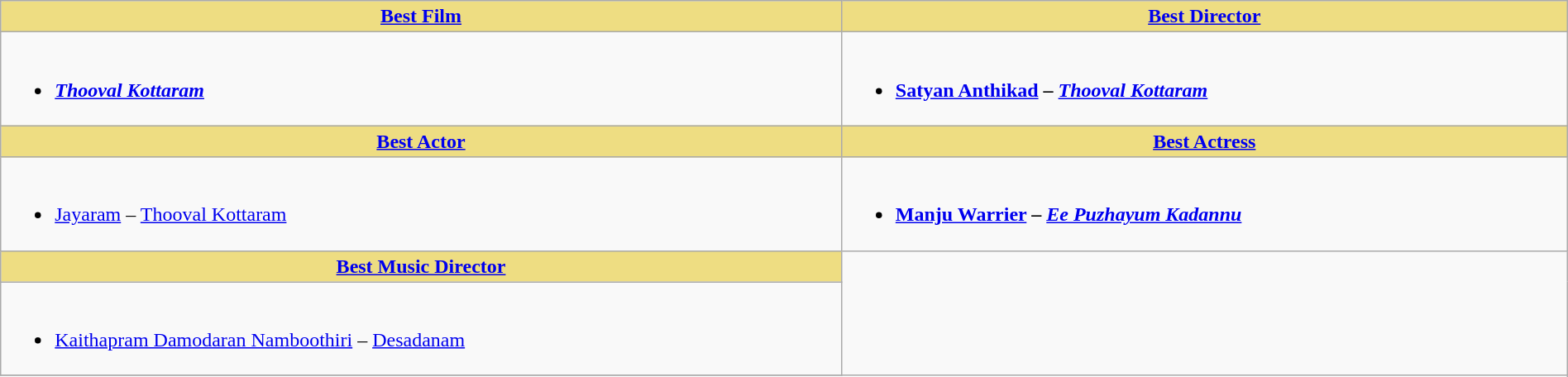<table class="wikitable" width =100% |>
<tr>
<th ! style="background:#eedd82; text-align:center;"><a href='#'>Best Film</a></th>
<th ! style="background:#eedd82; text-align:center;"><a href='#'>Best Director</a></th>
</tr>
<tr>
<td valign="top"><br><ul><li><strong><em><a href='#'>Thooval Kottaram</a></em></strong></li></ul></td>
<td valign="top"><br><ul><li><strong><a href='#'>Satyan Anthikad</a> – <em><a href='#'>Thooval Kottaram</a><strong><em></li></ul></td>
</tr>
<tr>
<th ! style="background:#eedd82; text-align:center;"><a href='#'>Best Actor</a></th>
<th ! style="background:#eedd82; text-align:center;"><a href='#'>Best Actress</a></th>
</tr>
<tr>
<td><br><ul><li></strong><a href='#'>Jayaram</a> – </em><a href='#'>Thooval Kottaram</a></em></strong></li></ul></td>
<td><br><ul><li><strong><a href='#'>Manju Warrier</a> – <em><a href='#'>Ee Puzhayum Kadannu</a><strong><em></li></ul></td>
</tr>
<tr>
<th ! style="background:#eedd82; text-align:center;"><a href='#'>Best Music Director</a></th>
</tr>
<tr>
<td><br><ul><li></strong><a href='#'>Kaithapram Damodaran Namboothiri</a> – </em><a href='#'>Desadanam</a></em></strong></li></ul></td>
</tr>
<tr>
</tr>
</table>
